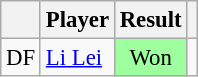<table class="wikitable sortable" style="text-align:center; font-size:95%;">
<tr>
<th></th>
<th>Player</th>
<th>Result</th>
<th class="unsortable"></th>
</tr>
<tr>
<td>DF</td>
<td style="text-align:left;"> <a href='#'>Li Lei</a></td>
<td style="background:#9eff9e;">Won</td>
<td></td>
</tr>
</table>
